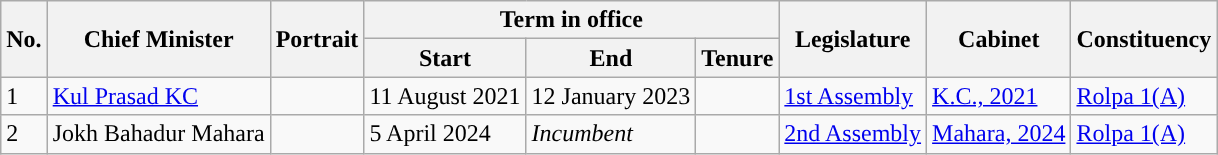<table class="wikitable">
<tr>
<th rowspan="2" style="background-color:">No.</th>
<th rowspan="2" style="background-color:">Chief Minister</th>
<th rowspan="2" style="background-color:">Portrait</th>
<th colspan="3" style="background-color:">Term in office</th>
<th rowspan="2" style="background-color:">Legislature</th>
<th rowspan="2" style="background-color:">Cabinet</th>
<th rowspan="2" style="background-color:">Constituency</th>
</tr>
<tr>
<th style="background-color:">Start</th>
<th style="background-color:">End</th>
<th style="background-color:">Tenure</th>
</tr>
<tr>
<td>1</td>
<td><a href='#'>Kul Prasad KC</a></td>
<td></td>
<td>11 August 2021</td>
<td>12 January 2023</td>
<td></td>
<td><a href='#'>1st Assembly</a></td>
<td><a href='#'>K.C., 2021</a></td>
<td><a href='#'>Rolpa 1(A)</a></td>
</tr>
<tr>
<td>2</td>
<td>Jokh Bahadur Mahara</td>
<td></td>
<td>5 April 2024</td>
<td><em>Incumbent</em></td>
<td></td>
<td><a href='#'>2nd Assembly</a></td>
<td><a href='#'>Mahara, 2024</a></td>
<td><a href='#'>Rolpa 1(A)</a></td>
</tr>
</table>
